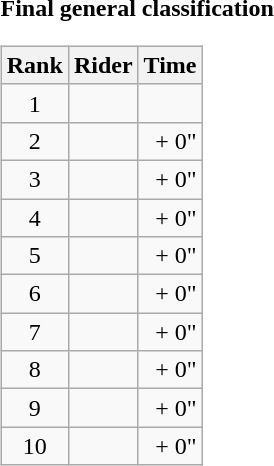<table>
<tr>
<td><strong>Final general classification</strong><br><table class="wikitable">
<tr>
<th scope="col">Rank</th>
<th scope="col">Rider</th>
<th scope="col">Time</th>
</tr>
<tr>
<td style="text-align:center;">1</td>
<td></td>
<td style="text-align:right;"></td>
</tr>
<tr>
<td style="text-align:center;">2</td>
<td></td>
<td style="text-align:right;">+ 0"</td>
</tr>
<tr>
<td style="text-align:center;">3</td>
<td></td>
<td style="text-align:right;">+ 0"</td>
</tr>
<tr>
<td style="text-align:center;">4</td>
<td></td>
<td style="text-align:right;">+ 0"</td>
</tr>
<tr>
<td style="text-align:center;">5</td>
<td></td>
<td style="text-align:right;">+ 0"</td>
</tr>
<tr>
<td style="text-align:center;">6</td>
<td></td>
<td style="text-align:right;">+ 0"</td>
</tr>
<tr>
<td style="text-align:center;">7</td>
<td></td>
<td style="text-align:right;">+ 0"</td>
</tr>
<tr>
<td style="text-align:center;">8</td>
<td></td>
<td style="text-align:right;">+ 0"</td>
</tr>
<tr>
<td style="text-align:center;">9</td>
<td></td>
<td style="text-align:right;">+ 0"</td>
</tr>
<tr>
<td style="text-align:center;">10</td>
<td></td>
<td style="text-align:right;">+ 0"</td>
</tr>
</table>
</td>
</tr>
</table>
